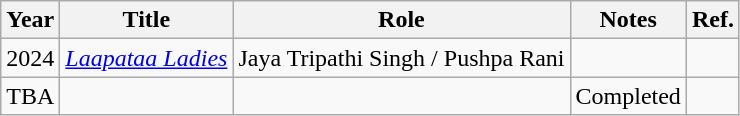<table class="wikitable sortable">
<tr>
<th>Year</th>
<th>Title</th>
<th>Role</th>
<th class="unsortable">Notes</th>
<th class="unsortable">Ref.</th>
</tr>
<tr>
<td>2024</td>
<td><em><a href='#'>Laapataa Ladies</a></em></td>
<td>Jaya Tripathi Singh / Pushpa Rani</td>
<td></td>
<td></td>
</tr>
<tr>
<td>TBA</td>
<td></td>
<td></td>
<td>Completed</td>
<td></td>
</tr>
</table>
